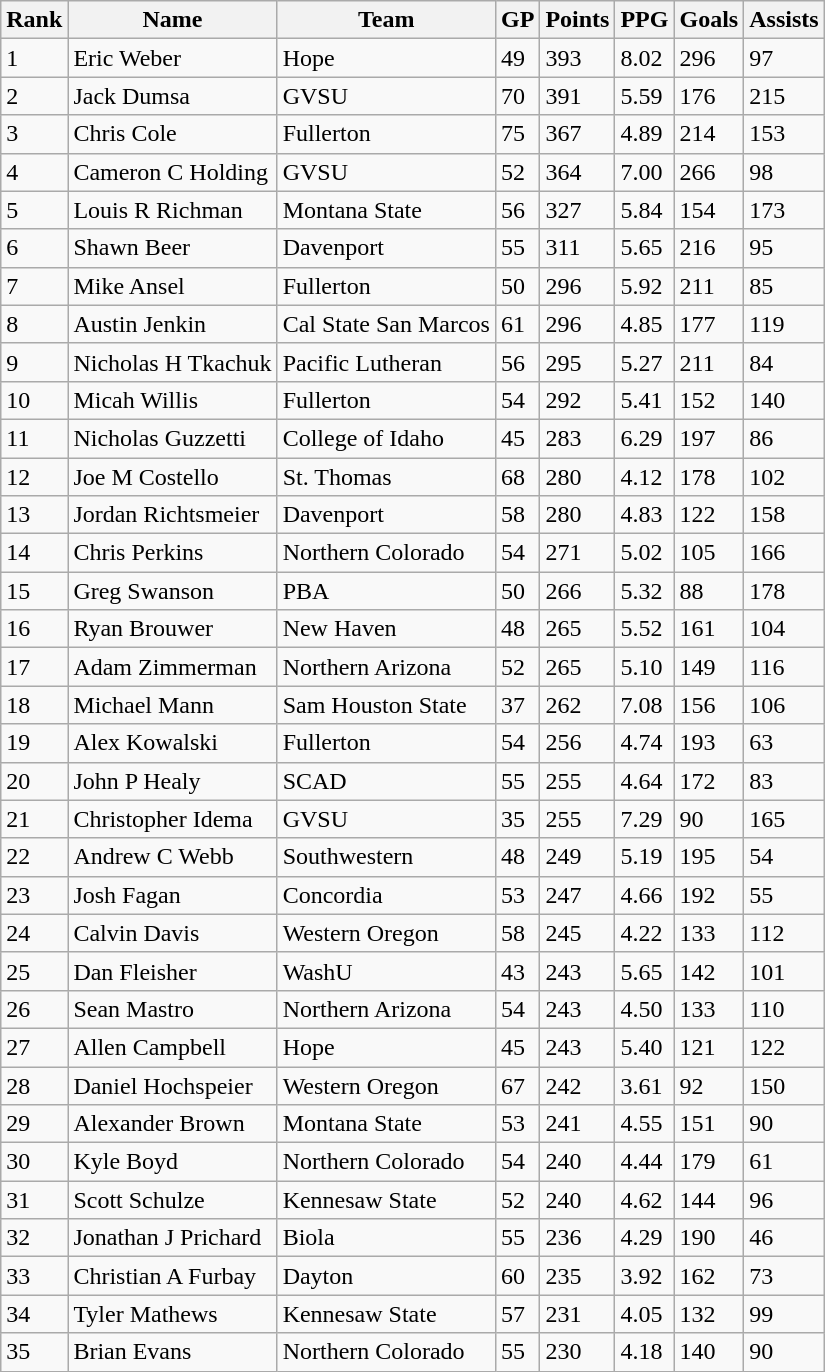<table class="wikitable sortable">
<tr>
<th>Rank</th>
<th>Name</th>
<th>Team</th>
<th>GP</th>
<th>Points</th>
<th>PPG</th>
<th>Goals</th>
<th>Assists</th>
</tr>
<tr>
<td>1</td>
<td>Eric Weber</td>
<td>Hope</td>
<td>49</td>
<td>393</td>
<td>8.02</td>
<td>296</td>
<td>97</td>
</tr>
<tr>
<td>2</td>
<td>Jack Dumsa</td>
<td>GVSU</td>
<td>70</td>
<td>391</td>
<td>5.59</td>
<td>176</td>
<td>215</td>
</tr>
<tr>
<td>3</td>
<td>Chris Cole</td>
<td>Fullerton</td>
<td>75</td>
<td>367</td>
<td>4.89</td>
<td>214</td>
<td>153</td>
</tr>
<tr>
<td>4</td>
<td>Cameron C Holding</td>
<td>GVSU</td>
<td>52</td>
<td>364</td>
<td>7.00</td>
<td>266</td>
<td>98</td>
</tr>
<tr>
<td>5</td>
<td>Louis R Richman</td>
<td>Montana State</td>
<td>56</td>
<td>327</td>
<td>5.84</td>
<td>154</td>
<td>173</td>
</tr>
<tr>
<td>6</td>
<td>Shawn Beer</td>
<td>Davenport</td>
<td>55</td>
<td>311</td>
<td>5.65</td>
<td>216</td>
<td>95</td>
</tr>
<tr>
<td>7</td>
<td>Mike Ansel</td>
<td>Fullerton</td>
<td>50</td>
<td>296</td>
<td>5.92</td>
<td>211</td>
<td>85</td>
</tr>
<tr>
<td>8</td>
<td>Austin Jenkin</td>
<td>Cal State San Marcos</td>
<td>61</td>
<td>296</td>
<td>4.85</td>
<td>177</td>
<td>119</td>
</tr>
<tr>
<td>9</td>
<td>Nicholas H Tkachuk</td>
<td>Pacific Lutheran</td>
<td>56</td>
<td>295</td>
<td>5.27</td>
<td>211</td>
<td>84</td>
</tr>
<tr>
<td>10</td>
<td>Micah Willis</td>
<td>Fullerton</td>
<td>54</td>
<td>292</td>
<td>5.41</td>
<td>152</td>
<td>140</td>
</tr>
<tr>
<td>11</td>
<td>Nicholas Guzzetti</td>
<td>College of Idaho</td>
<td>45</td>
<td>283</td>
<td>6.29</td>
<td>197</td>
<td>86</td>
</tr>
<tr>
<td>12</td>
<td>Joe M Costello</td>
<td>St. Thomas</td>
<td>68</td>
<td>280</td>
<td>4.12</td>
<td>178</td>
<td>102</td>
</tr>
<tr>
<td>13</td>
<td>Jordan Richtsmeier</td>
<td>Davenport</td>
<td>58</td>
<td>280</td>
<td>4.83</td>
<td>122</td>
<td>158</td>
</tr>
<tr>
<td>14</td>
<td>Chris Perkins</td>
<td>Northern Colorado</td>
<td>54</td>
<td>271</td>
<td>5.02</td>
<td>105</td>
<td>166</td>
</tr>
<tr>
<td>15</td>
<td>Greg Swanson</td>
<td>PBA</td>
<td>50</td>
<td>266</td>
<td>5.32</td>
<td>88</td>
<td>178</td>
</tr>
<tr>
<td>16</td>
<td>Ryan Brouwer</td>
<td>New Haven</td>
<td>48</td>
<td>265</td>
<td>5.52</td>
<td>161</td>
<td>104</td>
</tr>
<tr>
<td>17</td>
<td>Adam Zimmerman</td>
<td>Northern Arizona</td>
<td>52</td>
<td>265</td>
<td>5.10</td>
<td>149</td>
<td>116</td>
</tr>
<tr>
<td>18</td>
<td>Michael Mann</td>
<td>Sam Houston State</td>
<td>37</td>
<td>262</td>
<td>7.08</td>
<td>156</td>
<td>106</td>
</tr>
<tr>
<td>19</td>
<td>Alex Kowalski</td>
<td>Fullerton</td>
<td>54</td>
<td>256</td>
<td>4.74</td>
<td>193</td>
<td>63</td>
</tr>
<tr>
<td>20</td>
<td>John P Healy</td>
<td>SCAD</td>
<td>55</td>
<td>255</td>
<td>4.64</td>
<td>172</td>
<td>83</td>
</tr>
<tr>
<td>21</td>
<td>Christopher Idema</td>
<td>GVSU</td>
<td>35</td>
<td>255</td>
<td>7.29</td>
<td>90</td>
<td>165</td>
</tr>
<tr>
<td>22</td>
<td>Andrew C Webb</td>
<td>Southwestern</td>
<td>48</td>
<td>249</td>
<td>5.19</td>
<td>195</td>
<td>54</td>
</tr>
<tr>
<td>23</td>
<td>Josh Fagan</td>
<td>Concordia</td>
<td>53</td>
<td>247</td>
<td>4.66</td>
<td>192</td>
<td>55</td>
</tr>
<tr>
<td>24</td>
<td>Calvin Davis</td>
<td>Western Oregon</td>
<td>58</td>
<td>245</td>
<td>4.22</td>
<td>133</td>
<td>112</td>
</tr>
<tr>
<td>25</td>
<td>Dan Fleisher</td>
<td>WashU</td>
<td>43</td>
<td>243</td>
<td>5.65</td>
<td>142</td>
<td>101</td>
</tr>
<tr>
<td>26</td>
<td>Sean Mastro</td>
<td>Northern Arizona</td>
<td>54</td>
<td>243</td>
<td>4.50</td>
<td>133</td>
<td>110</td>
</tr>
<tr>
<td>27</td>
<td>Allen Campbell</td>
<td>Hope</td>
<td>45</td>
<td>243</td>
<td>5.40</td>
<td>121</td>
<td>122</td>
</tr>
<tr>
<td>28</td>
<td>Daniel Hochspeier</td>
<td>Western Oregon</td>
<td>67</td>
<td>242</td>
<td>3.61</td>
<td>92</td>
<td>150</td>
</tr>
<tr>
<td>29</td>
<td>Alexander Brown</td>
<td>Montana State</td>
<td>53</td>
<td>241</td>
<td>4.55</td>
<td>151</td>
<td>90</td>
</tr>
<tr>
<td>30</td>
<td>Kyle Boyd</td>
<td>Northern Colorado</td>
<td>54</td>
<td>240</td>
<td>4.44</td>
<td>179</td>
<td>61</td>
</tr>
<tr>
<td>31</td>
<td>Scott Schulze</td>
<td>Kennesaw State</td>
<td>52</td>
<td>240</td>
<td>4.62</td>
<td>144</td>
<td>96</td>
</tr>
<tr>
<td>32</td>
<td>Jonathan J Prichard</td>
<td>Biola</td>
<td>55</td>
<td>236</td>
<td>4.29</td>
<td>190</td>
<td>46</td>
</tr>
<tr>
<td>33</td>
<td>Christian A Furbay</td>
<td>Dayton</td>
<td>60</td>
<td>235</td>
<td>3.92</td>
<td>162</td>
<td>73</td>
</tr>
<tr>
<td>34</td>
<td>Tyler Mathews</td>
<td>Kennesaw State</td>
<td>57</td>
<td>231</td>
<td>4.05</td>
<td>132</td>
<td>99</td>
</tr>
<tr>
<td>35</td>
<td>Brian Evans</td>
<td>Northern Colorado</td>
<td>55</td>
<td>230</td>
<td>4.18</td>
<td>140</td>
<td>90</td>
</tr>
</table>
